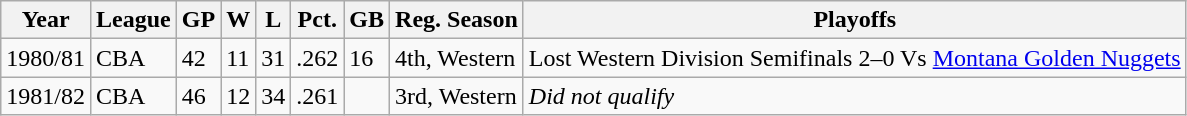<table class="wikitable">
<tr>
<th>Year</th>
<th>League</th>
<th>GP</th>
<th>W</th>
<th>L</th>
<th>Pct.</th>
<th>GB</th>
<th>Reg. Season</th>
<th>Playoffs</th>
</tr>
<tr>
<td>1980/81</td>
<td>CBA</td>
<td>42</td>
<td>11</td>
<td>31</td>
<td>.262</td>
<td>16</td>
<td>4th, Western</td>
<td>Lost Western Division Semifinals 2–0 Vs <a href='#'>Montana Golden Nuggets</a></td>
</tr>
<tr>
<td>1981/82</td>
<td>CBA</td>
<td>46</td>
<td>12</td>
<td>34</td>
<td>.261</td>
<td></td>
<td>3rd, Western</td>
<td><em>Did not qualify</em></td>
</tr>
</table>
